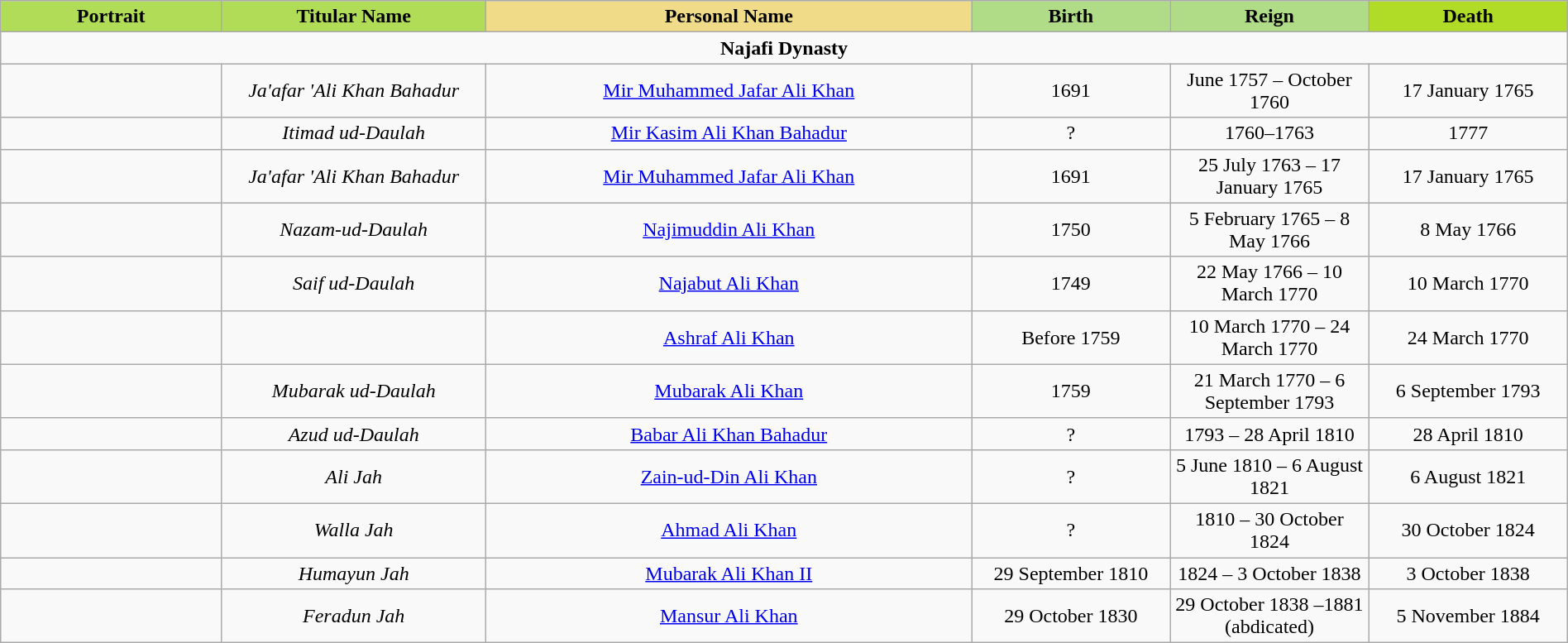<table style="width:100%;" class="wikitable">
<tr>
<th style="background:#b0dc58; width:10%;">Portrait</th>
<th style="background:#b0dc58; width:12%;">Titular Name</th>
<th style="background:#f0dc88; width:22%;">Personal Name</th>
<th style="background:#b0dc88; width:9%;">Birth</th>
<th style="background:#b0dc88; width:9%;">Reign</th>
<th style="background:#b0dc28; width:9%;">Death</th>
</tr>
<tr>
<td colspan="6" style="text-align:center;"><strong>Najafi Dynasty</strong></td>
</tr>
<tr>
<td style="text-align:center;"></td>
<td style="text-align:center;"><em>Ja'afar 'Ali Khan Bahadur</em></td>
<td style="text-align:center;"><a href='#'>Mir Muhammed Jafar Ali Khan</a></td>
<td style="text-align:center;">1691</td>
<td style="text-align:center;">June 1757 – October 1760</td>
<td style="text-align:center;">17 January 1765</td>
</tr>
<tr>
<td style="text-align:center;"></td>
<td style="text-align:center;"><em> Itimad ud-Daulah</em></td>
<td style="text-align:center;"><a href='#'>Mir Kasim Ali Khan Bahadur</a></td>
<td style="text-align:center;">?</td>
<td style="text-align:center;">1760–1763</td>
<td style="text-align:center;">1777</td>
</tr>
<tr>
<td style="text-align:center;"></td>
<td style="text-align:center;"><em>Ja'afar 'Ali Khan Bahadur</em></td>
<td style="text-align:center;"><a href='#'>Mir Muhammed Jafar Ali Khan</a></td>
<td style="text-align:center;">1691</td>
<td style="text-align:center;">25 July 1763 – 17 January 1765</td>
<td style="text-align:center;">17 January 1765</td>
</tr>
<tr>
<td style="text-align:center;"></td>
<td style="text-align:center;"><em>Nazam-ud-Daulah</em></td>
<td style="text-align:center;"><a href='#'>Najimuddin Ali Khan</a></td>
<td style="text-align:center;">1750</td>
<td style="text-align:center;">5 February 1765 – 8 May 1766</td>
<td style="text-align:center;">8 May 1766</td>
</tr>
<tr>
<td style="text-align:center;"></td>
<td style="text-align:center;"><em>Saif ud-Daulah</em></td>
<td style="text-align:center;"><a href='#'>Najabut Ali Khan</a></td>
<td style="text-align:center;">1749</td>
<td style="text-align:center;">22 May 1766 – 10 March 1770</td>
<td style="text-align:center;">10 March 1770</td>
</tr>
<tr>
<td style="text-align:center;"></td>
<td style="text-align:center;"></td>
<td style="text-align:center;"><a href='#'>Ashraf Ali Khan</a></td>
<td style="text-align:center;">Before 1759</td>
<td style="text-align:center;">10 March 1770 – 24 March 1770</td>
<td style="text-align:center;">24 March 1770</td>
</tr>
<tr>
<td style="text-align:center;"></td>
<td style="text-align:center;"><em>Mubarak ud-Daulah</em></td>
<td style="text-align:center;"><a href='#'>Mubarak Ali Khan</a></td>
<td style="text-align:center;">1759</td>
<td style="text-align:center;">21 March 1770 – 6 September 1793</td>
<td style="text-align:center;">6 September 1793</td>
</tr>
<tr>
<td style="text-align:center;"></td>
<td style="text-align:center;"><em>Azud ud-Daulah</em></td>
<td style="text-align:center;"><a href='#'>Babar Ali Khan Bahadur</a></td>
<td style="text-align:center;">?</td>
<td style="text-align:center;">1793 – 28 April 1810</td>
<td style="text-align:center;">28 April 1810</td>
</tr>
<tr>
<td style="text-align:center;"></td>
<td style="text-align:center;"><em>Ali Jah</em></td>
<td style="text-align:center;"><a href='#'>Zain-ud-Din Ali Khan</a></td>
<td style="text-align:center;">?</td>
<td style="text-align:center;">5 June 1810 – 6 August 1821</td>
<td style="text-align:center;">6 August 1821</td>
</tr>
<tr>
<td style="text-align:center;"></td>
<td style="text-align:center;"><em>Walla Jah</em></td>
<td style="text-align:center;"><a href='#'>Ahmad Ali Khan</a></td>
<td style="text-align:center;">?</td>
<td style="text-align:center;">1810 – 30 October 1824</td>
<td style="text-align:center;">30 October 1824</td>
</tr>
<tr>
<td style="text-align:center;"></td>
<td style="text-align:center;"><em>Humayun Jah</em></td>
<td style="text-align:center;"><a href='#'>Mubarak Ali Khan II</a></td>
<td style="text-align:center;">29 September 1810</td>
<td style="text-align:center;">1824 – 3 October 1838</td>
<td style="text-align:center;">3 October 1838</td>
</tr>
<tr>
<td style="text-align:center;"></td>
<td style="text-align:center;"><em>Feradun Jah</em></td>
<td style="text-align:center;"><a href='#'>Mansur Ali Khan</a></td>
<td style="text-align:center;">29 October 1830</td>
<td style="text-align:center;">29 October 1838 –1881 (abdicated)</td>
<td style="text-align:center;">5 November 1884</td>
</tr>
</table>
